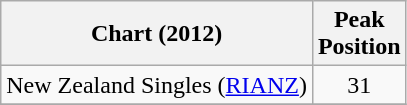<table class="wikitable">
<tr>
<th style="text-align:center;">Chart (2012)</th>
<th style="text-align:center;">Peak<br>Position</th>
</tr>
<tr>
<td align="left">New Zealand Singles (<a href='#'>RIANZ</a>)</td>
<td style="text-align:center;">31</td>
</tr>
<tr>
</tr>
</table>
